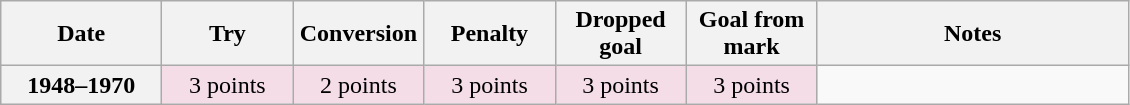<table class="wikitable">
<tr>
<th scope="col" style="width:100px;">Date</th>
<th scope="col" style="width:80px;">Try</th>
<th scope="col" style="width:80px;">Conversion</th>
<th scope="col" style="width:80px;">Penalty</th>
<th scope="col" style="width:80px;">Dropped goal</th>
<th scope="col" style="width:80px;">Goal from mark</th>
<th scope="col" style="width:200px;">Notes<br></th>
</tr>
<tr style="text-align:center;  background:#F4DDE7;">
<th>1948–1970</th>
<td>3 points</td>
<td>2 points</td>
<td>3 points</td>
<td>3 points</td>
<td>3 points<br></td>
</tr>
</table>
